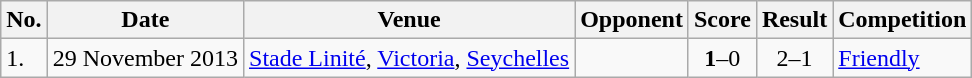<table class="wikitable" style="font-size:100%;">
<tr>
<th>No.</th>
<th>Date</th>
<th>Venue</th>
<th>Opponent</th>
<th>Score</th>
<th>Result</th>
<th>Competition</th>
</tr>
<tr>
<td>1.</td>
<td>29 November 2013</td>
<td><a href='#'>Stade Linité</a>, <a href='#'>Victoria</a>, <a href='#'>Seychelles</a></td>
<td></td>
<td align=center><strong>1</strong>–0</td>
<td align=center>2–1</td>
<td><a href='#'>Friendly</a></td>
</tr>
</table>
